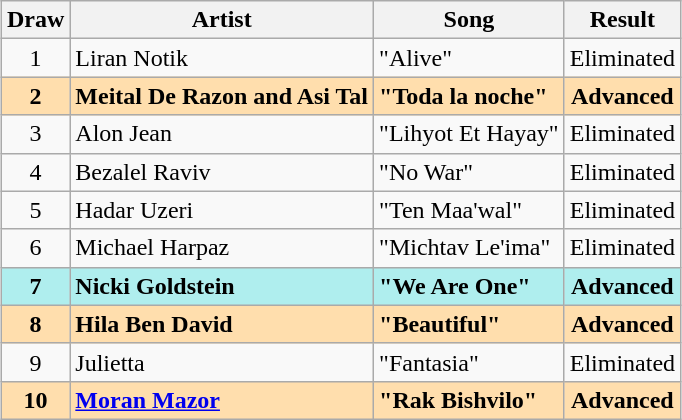<table class="sortable wikitable" style="margin: 1em auto 1em auto; text-align:center">
<tr>
<th>Draw</th>
<th>Artist</th>
<th>Song</th>
<th>Result</th>
</tr>
<tr>
<td>1</td>
<td align="left">Liran Notik</td>
<td align="left">"Alive"</td>
<td>Eliminated</td>
</tr>
<tr style="font-weight:bold;background:navajowhite;">
<td>2</td>
<td align="left">Meital De Razon and Asi Tal</td>
<td align="left">"Toda la noche"</td>
<td>Advanced</td>
</tr>
<tr>
<td>3</td>
<td align="left">Alon Jean</td>
<td align="left">"Lihyot Et Hayay"</td>
<td>Eliminated</td>
</tr>
<tr>
<td>4</td>
<td align="left">Bezalel Raviv</td>
<td align="left">"No War"</td>
<td>Eliminated</td>
</tr>
<tr>
<td>5</td>
<td align="left">Hadar Uzeri</td>
<td align="left">"Ten Maa'wal"</td>
<td>Eliminated</td>
</tr>
<tr>
<td>6</td>
<td align="left">Michael Harpaz</td>
<td align="left">"Michtav Le'ima"</td>
<td>Eliminated</td>
</tr>
<tr style="font-weight:bold;background:paleturquoise;">
<td>7</td>
<td align="left">Nicki Goldstein</td>
<td align="left">"We Are One"</td>
<td>Advanced</td>
</tr>
<tr style="font-weight:bold;background:navajowhite;">
<td>8</td>
<td align="left">Hila Ben David</td>
<td align="left">"Beautiful"</td>
<td>Advanced</td>
</tr>
<tr>
<td>9</td>
<td align="left">Julietta</td>
<td align="left">"Fantasia"</td>
<td>Eliminated</td>
</tr>
<tr style="font-weight:bold;background:navajowhite;">
<td>10</td>
<td align="left"><a href='#'>Moran Mazor</a></td>
<td align="left">"Rak Bishvilo"</td>
<td>Advanced</td>
</tr>
</table>
